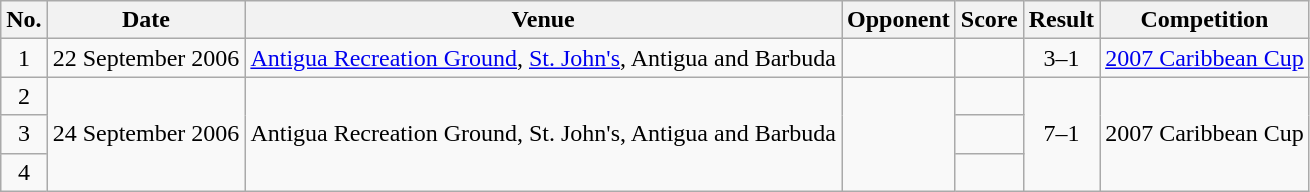<table class="wikitable sortable">
<tr>
<th scope="col">No.</th>
<th scope="col">Date</th>
<th scope="col">Venue</th>
<th scope="col">Opponent</th>
<th scope="col">Score</th>
<th scope="col">Result</th>
<th scope="col">Competition</th>
</tr>
<tr>
<td align="center">1</td>
<td>22 September 2006</td>
<td><a href='#'>Antigua Recreation Ground</a>, <a href='#'>St. John's</a>, Antigua and Barbuda</td>
<td></td>
<td></td>
<td align="center">3–1</td>
<td><a href='#'>2007 Caribbean Cup</a></td>
</tr>
<tr>
<td align="center">2</td>
<td rowspan="3">24 September 2006</td>
<td rowspan="3">Antigua Recreation Ground, St. John's, Antigua and Barbuda</td>
<td rowspan="3"></td>
<td></td>
<td rowspan="3" style="text-align:center">7–1</td>
<td rowspan="3">2007 Caribbean Cup</td>
</tr>
<tr>
<td align="center">3</td>
<td></td>
</tr>
<tr>
<td align="center">4</td>
<td></td>
</tr>
</table>
